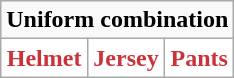<table class="wikitable"  style="display: inline-table;">
<tr>
<td align="center" Colspan="3"><strong>Uniform combination</strong></td>
</tr>
<tr align="center">
<td style="background:white; color:#cb333b"><strong>Helmet</strong></td>
<td style="background:white; color:#cb333b"><strong>Jersey</strong></td>
<td style="background:white; color:#cb333b"><strong>Pants</strong></td>
</tr>
</table>
